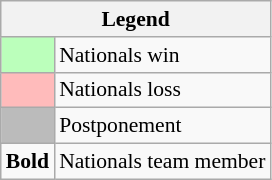<table class="wikitable" style="font-size:90%">
<tr>
<th colspan="2">Legend</th>
</tr>
<tr>
<td style="background:#bfb;"> </td>
<td>Nationals win</td>
</tr>
<tr>
<td style="background:#fbb;"> </td>
<td>Nationals loss</td>
</tr>
<tr>
<td style="background:#bbb;"> </td>
<td>Postponement</td>
</tr>
<tr>
<td><strong>Bold</strong></td>
<td>Nationals team member</td>
</tr>
</table>
